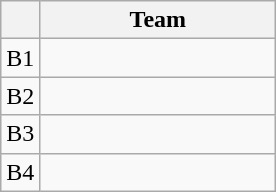<table class="wikitable" style="display:inline-table;">
<tr>
<th></th>
<th width=150>Team</th>
</tr>
<tr>
<td align=center>B1</td>
<td></td>
</tr>
<tr>
<td align=center>B2</td>
<td></td>
</tr>
<tr>
<td align=center>B3</td>
<td></td>
</tr>
<tr>
<td align=center>B4</td>
<td></td>
</tr>
</table>
